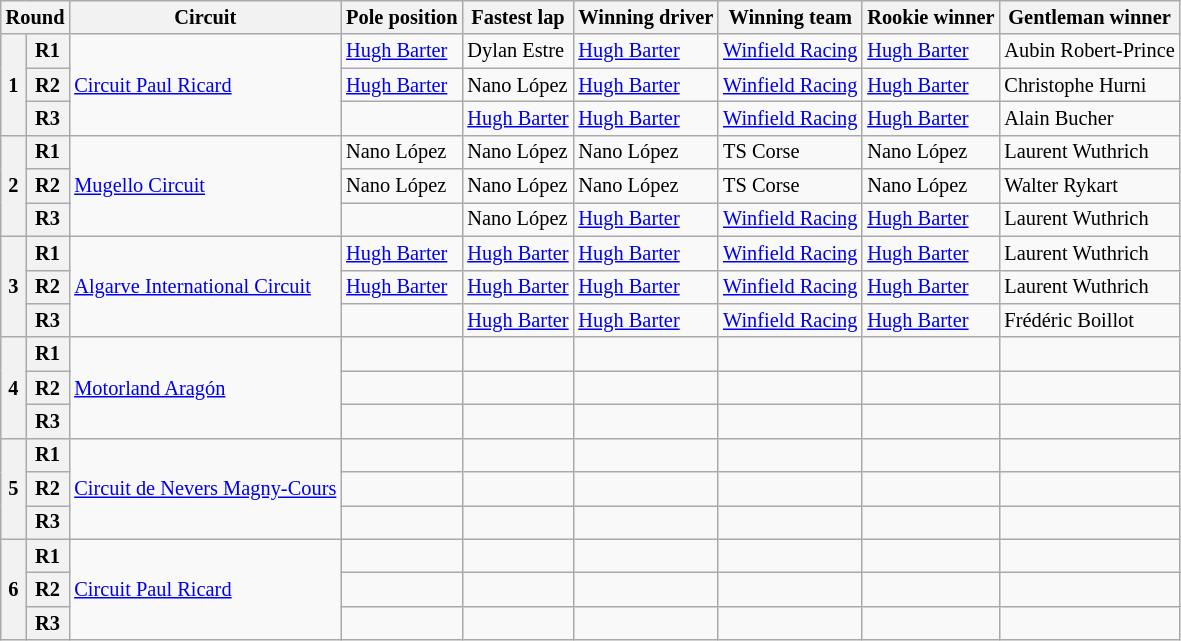<table class="wikitable" style="font-size:85%;">
<tr>
<th colspan="2">Round</th>
<th>Circuit</th>
<th>Pole position</th>
<th>Fastest lap</th>
<th>Winning driver</th>
<th>Winning team</th>
<th>Rookie winner</th>
<th>Gentleman winner</th>
</tr>
<tr>
<th rowspan="3">1</th>
<th>R1</th>
<td rowspan="3"> <a href='#'>Circuit Paul Ricard</a></td>
<td nowrap=""> <a href='#'>Hugh Barter</a></td>
<td> Dylan Estre</td>
<td> <a href='#'>Hugh Barter</a></td>
<td> <a href='#'>Winfield Racing</a></td>
<td> <a href='#'>Hugh Barter</a></td>
<td nowrap> Aubin Robert-Prince</td>
</tr>
<tr>
<th>R2</th>
<td> <a href='#'>Hugh Barter</a></td>
<td> Nano López</td>
<td> <a href='#'>Hugh Barter</a></td>
<td> <a href='#'>Winfield Racing</a></td>
<td> <a href='#'>Hugh Barter</a></td>
<td> Christophe Hurni</td>
</tr>
<tr>
<th>R3</th>
<td></td>
<td> <a href='#'>Hugh Barter</a></td>
<td> <a href='#'>Hugh Barter</a></td>
<td nowrap> <a href='#'>Winfield Racing</a></td>
<td> <a href='#'>Hugh Barter</a></td>
<td> Alain Bucher</td>
</tr>
<tr>
<th rowspan="3">2</th>
<th>R1</th>
<td rowspan="3"> <a href='#'>Mugello Circuit</a></td>
<td nowrap> Nano López</td>
<td nowrap> Nano López</td>
<td nowrap> Nano López</td>
<td> TS Corse</td>
<td nowrap> Nano López</td>
<td> Laurent Wuthrich</td>
</tr>
<tr>
<th>R2</th>
<td> Nano López</td>
<td> Nano López</td>
<td> Nano López</td>
<td> TS Corse</td>
<td> Nano López</td>
<td> Walter Rykart</td>
</tr>
<tr>
<th>R3</th>
<td></td>
<td> Nano López</td>
<td> <a href='#'>Hugh Barter</a></td>
<td> <a href='#'>Winfield Racing</a></td>
<td> <a href='#'>Hugh Barter</a></td>
<td> Laurent Wuthrich</td>
</tr>
<tr>
<th rowspan="3">3</th>
<th>R1</th>
<td rowspan="3"> <a href='#'>Algarve International Circuit</a></td>
<td> <a href='#'>Hugh Barter</a></td>
<td> <a href='#'>Hugh Barter</a></td>
<td> <a href='#'>Hugh Barter</a></td>
<td> <a href='#'>Winfield Racing</a></td>
<td> <a href='#'>Hugh Barter</a></td>
<td> Laurent Wuthrich</td>
</tr>
<tr>
<th>R2</th>
<td> <a href='#'>Hugh Barter</a></td>
<td> <a href='#'>Hugh Barter</a></td>
<td> <a href='#'>Hugh Barter</a></td>
<td> <a href='#'>Winfield Racing</a></td>
<td> <a href='#'>Hugh Barter</a></td>
<td> Laurent Wuthrich</td>
</tr>
<tr>
<th>R3</th>
<td></td>
<td> <a href='#'>Hugh Barter</a></td>
<td> <a href='#'>Hugh Barter</a></td>
<td> <a href='#'>Winfield Racing</a></td>
<td> <a href='#'>Hugh Barter</a></td>
<td align="left"> Frédéric Boillot</td>
</tr>
<tr>
<th rowspan="3">4</th>
<th>R1</th>
<td rowspan="3"> <a href='#'>Motorland Aragón</a></td>
<td></td>
<td></td>
<td></td>
<td></td>
<td></td>
<td></td>
</tr>
<tr>
<th>R2</th>
<td></td>
<td></td>
<td></td>
<td></td>
<td></td>
<td></td>
</tr>
<tr>
<th>R3</th>
<td></td>
<td></td>
<td></td>
<td></td>
<td></td>
<td></td>
</tr>
<tr>
<th rowspan="3">5</th>
<th>R1</th>
<td rowspan="3"> <a href='#'>Circuit de Nevers Magny-Cours</a></td>
<td></td>
<td></td>
<td></td>
<td></td>
<td></td>
<td></td>
</tr>
<tr>
<th>R2</th>
<td></td>
<td></td>
<td></td>
<td></td>
<td></td>
<td></td>
</tr>
<tr>
<th>R3</th>
<td></td>
<td></td>
<td></td>
<td></td>
<td></td>
<td></td>
</tr>
<tr>
<th rowspan="3">6</th>
<th>R1</th>
<td rowspan="3"> <a href='#'>Circuit Paul Ricard</a></td>
<td></td>
<td></td>
<td></td>
<td></td>
<td></td>
<td></td>
</tr>
<tr>
<th>R2</th>
<td></td>
<td></td>
<td></td>
<td></td>
<td></td>
<td></td>
</tr>
<tr>
<th>R3</th>
<td></td>
<td></td>
<td></td>
<td></td>
<td></td>
<td></td>
</tr>
</table>
